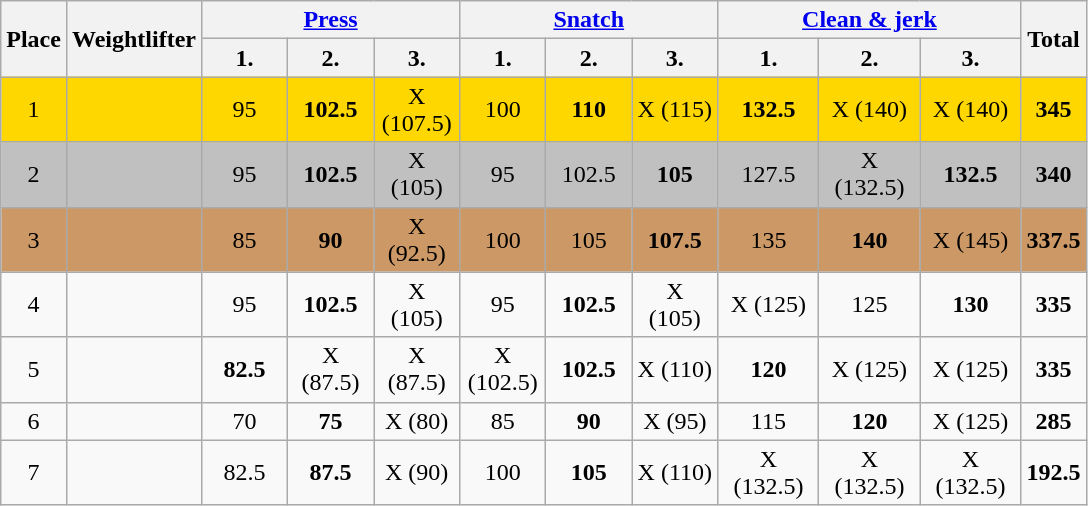<table class=wikitable style="text-align:center">
<tr>
<th rowspan=2>Place</th>
<th rowspan=2>Weightlifter</th>
<th colspan=3><a href='#'>Press</a></th>
<th colspan=3><a href='#'>Snatch</a></th>
<th colspan=3><a href='#'>Clean & jerk</a></th>
<th rowspan=2>Total</th>
</tr>
<tr>
<th align=center width=50>1.</th>
<th align=center width=50>2.</th>
<th align=center width=50>3.</th>
<th align=center width=50>1.</th>
<th align=center width=50>2.</th>
<th align=center width=50>3.</th>
<th align=center width=60>1.</th>
<th align=center width=60>2.</th>
<th align=center width=60>3.</th>
</tr>
<tr bgcolor=gold>
<td>1</td>
<td align=left></td>
<td>95</td>
<td><strong>102.5</strong></td>
<td>X (107.5)</td>
<td>100</td>
<td><strong>110</strong></td>
<td>X (115)</td>
<td><strong>132.5</strong></td>
<td>X (140)</td>
<td>X (140)</td>
<td><strong>345</strong></td>
</tr>
<tr bgcolor=silver>
<td>2</td>
<td align=left></td>
<td>95</td>
<td><strong>102.5</strong></td>
<td>X (105)</td>
<td>95</td>
<td>102.5</td>
<td><strong>105</strong></td>
<td>127.5</td>
<td>X (132.5)</td>
<td><strong>132.5</strong></td>
<td><strong>340</strong></td>
</tr>
<tr bgcolor=cc9966>
<td>3</td>
<td align=left></td>
<td>85</td>
<td><strong>90</strong></td>
<td>X (92.5)</td>
<td>100</td>
<td>105</td>
<td><strong>107.5</strong></td>
<td>135</td>
<td><strong>140</strong></td>
<td>X (145)</td>
<td><strong>337.5</strong></td>
</tr>
<tr>
<td>4</td>
<td align=left></td>
<td>95</td>
<td><strong>102.5</strong></td>
<td>X (105)</td>
<td>95</td>
<td><strong>102.5</strong></td>
<td>X (105)</td>
<td>X (125)</td>
<td>125</td>
<td><strong>130</strong></td>
<td><strong>335</strong></td>
</tr>
<tr>
<td>5</td>
<td align=left></td>
<td><strong>82.5</strong></td>
<td>X (87.5)</td>
<td>X (87.5)</td>
<td>X (102.5)</td>
<td><strong>102.5</strong></td>
<td>X (110)</td>
<td><strong>120</strong></td>
<td>X (125)</td>
<td>X (125)</td>
<td><strong>335</strong></td>
</tr>
<tr>
<td>6</td>
<td align=left></td>
<td>70</td>
<td><strong>75</strong></td>
<td>X (80)</td>
<td>85</td>
<td><strong>90</strong></td>
<td>X (95)</td>
<td>115</td>
<td><strong>120</strong></td>
<td>X (125)</td>
<td><strong>285</strong></td>
</tr>
<tr>
<td>7</td>
<td align=left></td>
<td>82.5</td>
<td><strong>87.5</strong></td>
<td>X (90)</td>
<td>100</td>
<td><strong>105</strong></td>
<td>X (110)</td>
<td>X (132.5)</td>
<td>X (132.5)</td>
<td>X (132.5)</td>
<td><strong>192.5</strong></td>
</tr>
</table>
